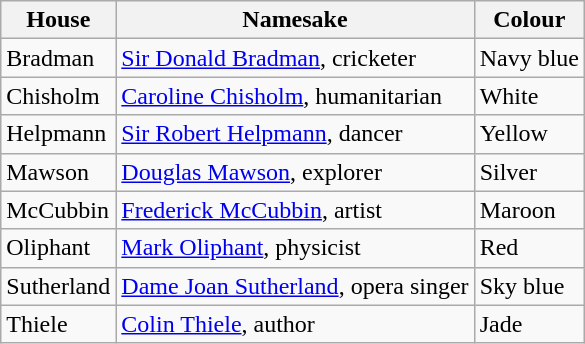<table class="wikitable sortable">
<tr>
<th>House</th>
<th>Namesake</th>
<th>Colour</th>
</tr>
<tr>
<td>Bradman</td>
<td><a href='#'>Sir Donald Bradman</a>, cricketer</td>
<td> Navy blue</td>
</tr>
<tr>
<td>Chisholm</td>
<td><a href='#'>Caroline Chisholm</a>, humanitarian</td>
<td> White</td>
</tr>
<tr>
<td>Helpmann</td>
<td><a href='#'>Sir Robert Helpmann</a>, dancer</td>
<td> Yellow</td>
</tr>
<tr>
<td>Mawson</td>
<td><a href='#'>Douglas Mawson</a>, explorer</td>
<td> Silver</td>
</tr>
<tr>
<td>McCubbin</td>
<td><a href='#'>Frederick McCubbin</a>, artist</td>
<td> Maroon</td>
</tr>
<tr>
<td>Oliphant</td>
<td><a href='#'>Mark Oliphant</a>, physicist</td>
<td> Red</td>
</tr>
<tr>
<td>Sutherland</td>
<td><a href='#'>Dame Joan Sutherland</a>, opera singer</td>
<td> Sky blue</td>
</tr>
<tr>
<td>Thiele</td>
<td><a href='#'>Colin Thiele</a>, author</td>
<td> Jade</td>
</tr>
</table>
